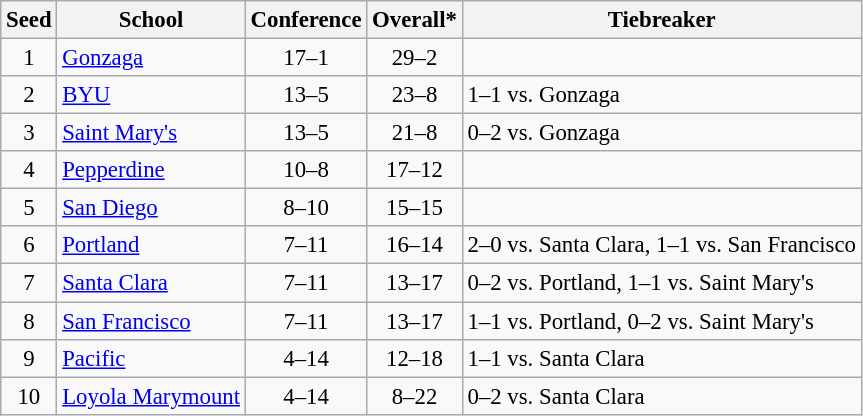<table class="wikitable" style="white-space:nowrap; font-size:95%;text-align:center">
<tr>
<th>Seed</th>
<th>School</th>
<th>Conference</th>
<th>Overall*</th>
<th>Tiebreaker</th>
</tr>
<tr>
<td>1</td>
<td align=left><a href='#'>Gonzaga</a></td>
<td>17–1</td>
<td>29–2</td>
<td></td>
</tr>
<tr>
<td>2</td>
<td align=left><a href='#'>BYU</a></td>
<td>13–5</td>
<td>23–8</td>
<td align=left>1–1 vs. Gonzaga</td>
</tr>
<tr>
<td>3</td>
<td align=left><a href='#'>Saint Mary's</a></td>
<td>13–5</td>
<td>21–8</td>
<td align=left>0–2 vs. Gonzaga</td>
</tr>
<tr>
<td>4</td>
<td align=left><a href='#'>Pepperdine</a></td>
<td>10–8</td>
<td>17–12</td>
<td></td>
</tr>
<tr>
<td>5</td>
<td align=left><a href='#'>San Diego</a></td>
<td>8–10</td>
<td>15–15</td>
<td></td>
</tr>
<tr>
<td>6</td>
<td align=left><a href='#'>Portland</a></td>
<td>7–11</td>
<td>16–14</td>
<td align=left>2–0 vs. Santa Clara, 1–1 vs. San Francisco</td>
</tr>
<tr>
<td>7</td>
<td align=left><a href='#'>Santa Clara</a></td>
<td>7–11</td>
<td>13–17</td>
<td align=left>0–2 vs. Portland, 1–1 vs. Saint Mary's</td>
</tr>
<tr>
<td>8</td>
<td align=left><a href='#'>San Francisco</a></td>
<td>7–11</td>
<td>13–17</td>
<td align=left>1–1 vs. Portland, 0–2 vs. Saint Mary's</td>
</tr>
<tr>
<td>9</td>
<td align=left><a href='#'>Pacific</a></td>
<td>4–14</td>
<td>12–18</td>
<td align=left>1–1 vs. Santa Clara</td>
</tr>
<tr>
<td>10</td>
<td align=left><a href='#'>Loyola Marymount</a></td>
<td>4–14</td>
<td>8–22</td>
<td align=left>0–2 vs. Santa Clara</td>
</tr>
</table>
